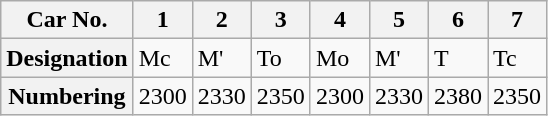<table class="wikitable">
<tr>
<th>Car No.</th>
<th>1</th>
<th>2</th>
<th>3</th>
<th>4</th>
<th>5</th>
<th>6</th>
<th>7</th>
</tr>
<tr>
<th>Designation</th>
<td>Mc</td>
<td>M'</td>
<td>To</td>
<td>Mo</td>
<td>M'</td>
<td>T</td>
<td>Tc</td>
</tr>
<tr>
<th>Numbering</th>
<td>2300</td>
<td>2330</td>
<td>2350</td>
<td>2300</td>
<td>2330</td>
<td>2380</td>
<td>2350</td>
</tr>
</table>
